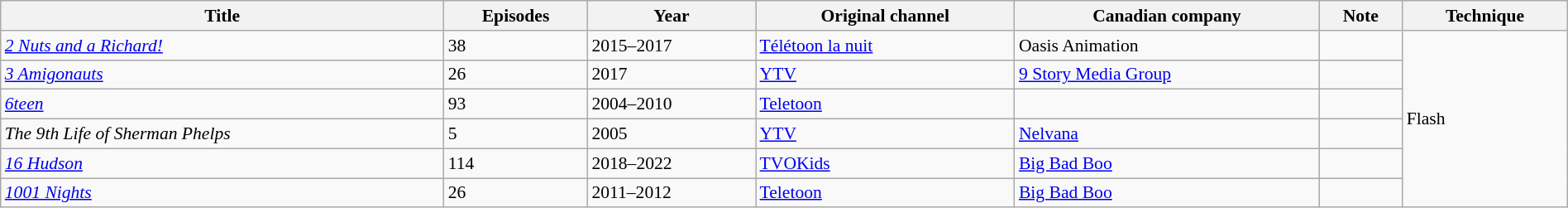<table class="wikitable sortable" style="text-align: left; font-size:90%; width:100%;">
<tr>
<th>Title</th>
<th>Episodes</th>
<th>Year</th>
<th>Original channel</th>
<th>Canadian company</th>
<th>Note</th>
<th>Technique</th>
</tr>
<tr>
<td><em><a href='#'>2 Nuts and a Richard!</a></em></td>
<td>38</td>
<td>2015–2017</td>
<td><a href='#'>Télétoon la nuit</a></td>
<td>Oasis Animation</td>
<td></td>
<td rowspan="6">Flash</td>
</tr>
<tr>
<td><em><a href='#'>3 Amigonauts</a></em></td>
<td>26</td>
<td>2017</td>
<td><a href='#'>YTV</a></td>
<td><a href='#'>9 Story Media Group</a></td>
<td></td>
</tr>
<tr>
<td><em><a href='#'>6teen</a></em></td>
<td>93</td>
<td>2004–2010</td>
<td><a href='#'>Teletoon</a></td>
<td></td>
<td></td>
</tr>
<tr>
<td><em>The 9th Life of Sherman Phelps</em></td>
<td>5</td>
<td>2005</td>
<td><a href='#'>YTV</a></td>
<td><a href='#'>Nelvana</a></td>
<td></td>
</tr>
<tr>
<td><em><a href='#'>16 Hudson</a></em></td>
<td>114</td>
<td>2018–2022</td>
<td><a href='#'>TVOKids</a></td>
<td><a href='#'>Big Bad Boo</a></td>
<td></td>
</tr>
<tr>
<td><em><a href='#'>1001 Nights</a></em></td>
<td>26</td>
<td>2011–2012</td>
<td><a href='#'>Teletoon</a></td>
<td><a href='#'>Big Bad Boo</a></td>
<td></td>
</tr>
</table>
